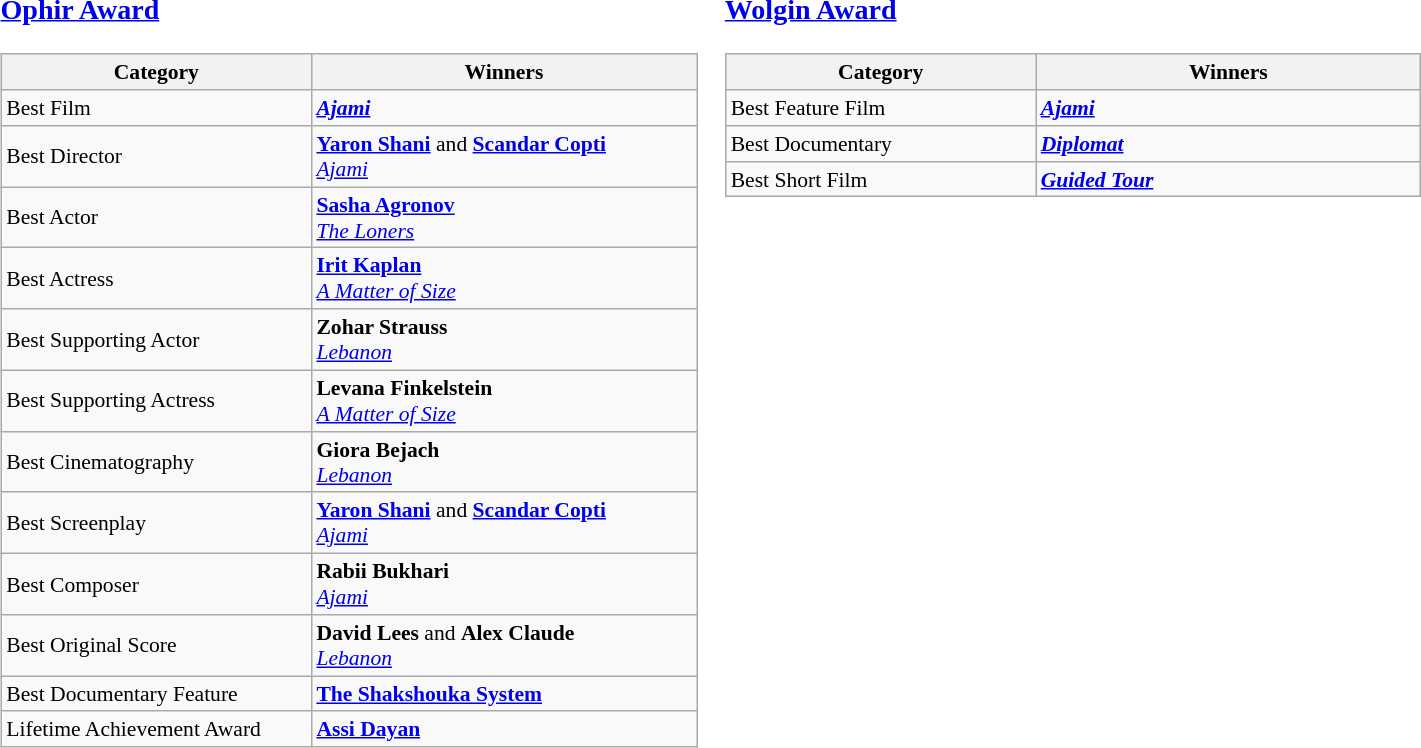<table>
<tr valign="top">
<td><br><h3><a href='#'>Ophir Award</a></h3><table class="wikitable" style="font-size: 90%;">
<tr>
<th width=200>Category</th>
<th width=250>Winners</th>
</tr>
<tr>
<td>Best Film</td>
<td><strong><em><a href='#'>Ajami</a></em></strong></td>
</tr>
<tr>
<td>Best Director</td>
<td><strong><a href='#'>Yaron Shani</a></strong> and <strong><a href='#'>Scandar Copti</a></strong><br><em><a href='#'>Ajami</a></em></td>
</tr>
<tr>
<td>Best Actor</td>
<td><strong><a href='#'>Sasha Agronov</a></strong><br><em><a href='#'>The Loners</a></em></td>
</tr>
<tr>
<td>Best Actress</td>
<td><strong><a href='#'>Irit Kaplan</a></strong><br><em><a href='#'>A Matter of Size</a></em></td>
</tr>
<tr>
<td>Best Supporting Actor</td>
<td><strong>Zohar Strauss</strong><br><em><a href='#'>Lebanon</a></em></td>
</tr>
<tr>
<td>Best Supporting Actress</td>
<td><strong>Levana Finkelstein</strong><br><em><a href='#'>A Matter of Size</a></em></td>
</tr>
<tr>
<td>Best Cinematography</td>
<td><strong>Giora Bejach</strong><br><em><a href='#'>Lebanon</a></em></td>
</tr>
<tr>
<td>Best Screenplay</td>
<td><strong><a href='#'>Yaron Shani</a></strong> and <strong><a href='#'>Scandar Copti</a></strong><br><em><a href='#'>Ajami</a></em></td>
</tr>
<tr>
<td>Best Composer</td>
<td><strong>Rabii Bukhari</strong><br><em><a href='#'>Ajami</a></em></td>
</tr>
<tr>
<td>Best Original Score</td>
<td><strong>David Lees</strong> and <strong>Alex Claude</strong><br><em><a href='#'>Lebanon</a></em></td>
</tr>
<tr>
<td>Best Documentary Feature</td>
<td><strong><a href='#'>The Shakshouka System</a></strong></td>
</tr>
<tr>
<td>Lifetime Achievement Award</td>
<td><strong><a href='#'>Assi Dayan</a></strong></td>
</tr>
</table>
</td>
<td><br><h3><a href='#'>Wolgin Award</a></h3><table class="wikitable" style="font-size: 90%;">
<tr>
<th width=200>Category</th>
<th width=250>Winners</th>
</tr>
<tr>
<td>Best Feature Film</td>
<td><strong><em><a href='#'>Ajami</a></em></strong></td>
</tr>
<tr>
<td>Best Documentary</td>
<td><strong><em><a href='#'>Diplomat</a></em></strong></td>
</tr>
<tr>
<td>Best Short Film</td>
<td><strong><em><a href='#'>Guided Tour</a></em></strong></td>
</tr>
</table>
</td>
</tr>
</table>
